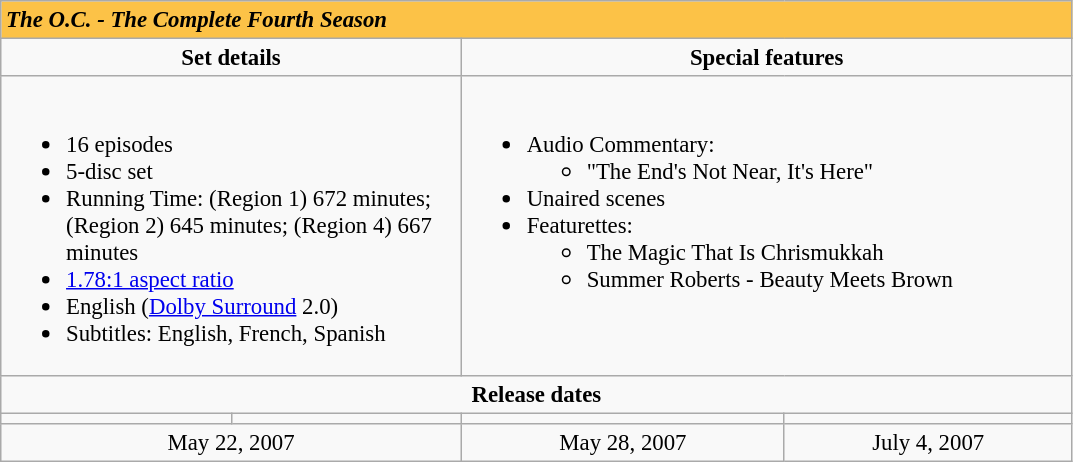<table class="wikitable" style="font-size: 95%;">
<tr style="background:#fcc247">
<td colspan="4"><strong><em>The O.C. - The Complete Fourth Season</em></strong></td>
</tr>
<tr valign="top">
<td align="center" width="300" colspan="2"><strong>Set details</strong></td>
<td colspan="2" width="400" align="center"><strong>Special features</strong></td>
</tr>
<tr valign="top">
<td colspan="2" align="left" width="300"><br><ul><li>16 episodes</li><li>5-disc set</li><li>Running Time: (Region 1) 672 minutes; (Region 2) 645 minutes; (Region 4) 667 minutes</li><li><a href='#'>1.78:1 aspect ratio</a></li><li>English (<a href='#'>Dolby Surround</a> 2.0)</li><li>Subtitles: English, French, Spanish</li></ul></td>
<td colspan="2" align="left" width="400"><br><ul><li>Audio Commentary:<ul><li>"The End's Not Near, It's Here"</li></ul></li><li>Unaired scenes</li><li>Featurettes:<ul><li>The Magic That Is Chrismukkah</li><li>Summer Roberts - Beauty Meets Brown</li></ul></li></ul></td>
</tr>
<tr>
<td colspan="4" align="center"><strong>Release dates</strong></td>
</tr>
<tr>
<td align="center"></td>
<td align="center"></td>
<td align="center"></td>
<td align="center"></td>
</tr>
<tr>
<td align="center" colspan="2">May 22, 2007</td>
<td align="center">May 28, 2007</td>
<td align="center">July 4, 2007</td>
</tr>
</table>
